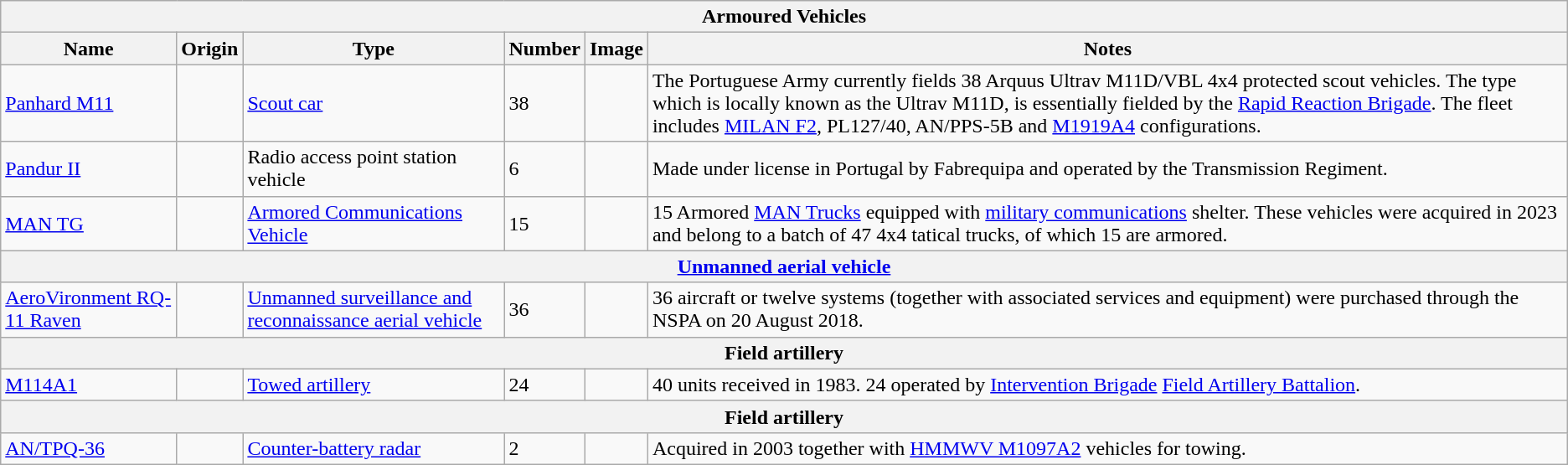<table class="wikitable">
<tr>
<th colspan="6">Armoured Vehicles</th>
</tr>
<tr>
<th>Name</th>
<th>Origin</th>
<th>Type</th>
<th>Number</th>
<th>Image</th>
<th>Notes</th>
</tr>
<tr>
<td><a href='#'>Panhard M11</a></td>
<td></td>
<td><a href='#'>Scout car</a></td>
<td>38</td>
<td></td>
<td>The Portuguese Army currently fields 38 Arquus Ultrav M11D/VBL 4x4 protected scout vehicles. The type which is locally known as the Ultrav M11D, is essentially fielded by the <a href='#'>Rapid Reaction Brigade</a>. The fleet includes <a href='#'>MILAN F2</a>, PL127/40, AN/PPS-5B and <a href='#'>M1919A4</a> configurations.</td>
</tr>
<tr>
<td><a href='#'>Pandur II</a></td>
<td></td>
<td>Radio access point station vehicle</td>
<td>6</td>
<td></td>
<td>Made under license in Portugal by Fabrequipa and operated by the Transmission Regiment.</td>
</tr>
<tr>
<td><a href='#'>MAN TG</a></td>
<td></td>
<td><a href='#'>Armored Communications Vehicle</a></td>
<td>15</td>
<td></td>
<td>15 Armored <a href='#'>MAN Trucks</a> equipped with <a href='#'>military communications</a> shelter. These vehicles were acquired in 2023 and belong to a batch of 47 4x4 tatical trucks, of which 15 are armored.</td>
</tr>
<tr>
<th colspan="6"><a href='#'>Unmanned aerial vehicle</a></th>
</tr>
<tr>
<td><a href='#'>AeroVironment RQ-11 Raven</a></td>
<td></td>
<td><a href='#'>Unmanned surveillance and reconnaissance aerial vehicle</a></td>
<td>36</td>
<td></td>
<td>36 aircraft or twelve systems (together with associated services and equipment) were purchased through the NSPA on 20 August 2018.</td>
</tr>
<tr>
<th colspan="6">Field artillery</th>
</tr>
<tr>
<td><a href='#'>M114A1</a></td>
<td></td>
<td><a href='#'>Towed artillery</a></td>
<td>24</td>
<td></td>
<td>40 units received in 1983. 24 operated by <a href='#'>Intervention Brigade</a> <a href='#'>Field Artillery Battalion</a>.</td>
</tr>
<tr>
<th colspan="6">Field artillery</th>
</tr>
<tr>
<td><a href='#'>AN/TPQ-36</a></td>
<td></td>
<td><a href='#'>Counter-battery radar</a></td>
<td>2</td>
<td></td>
<td>Acquired in 2003 together with <a href='#'>HMMWV M1097A2</a> vehicles for towing.</td>
</tr>
</table>
